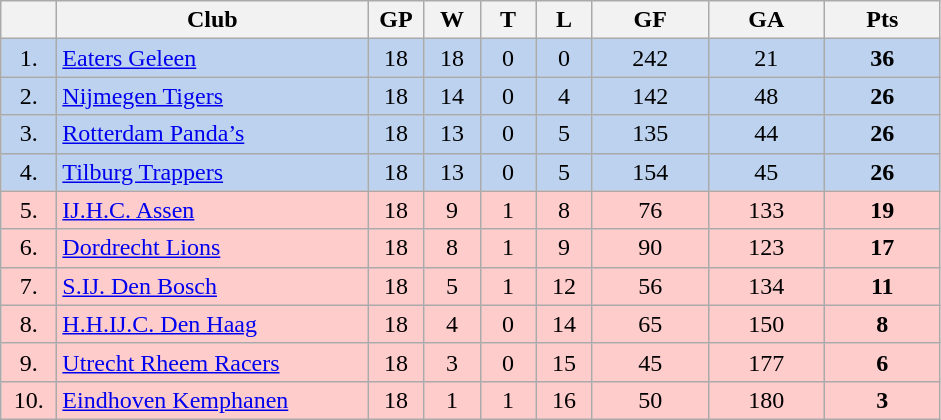<table class="wikitable">
<tr>
<th width="30"></th>
<th width="200">Club</th>
<th width="30">GP</th>
<th width="30">W</th>
<th width="30">T</th>
<th width="30">L</th>
<th width="70">GF</th>
<th width="70">GA</th>
<th width="70">Pts</th>
</tr>
<tr bgcolor="#BCD2EE" align="center">
<td>1.</td>
<td align="left"><a href='#'>Eaters Geleen</a></td>
<td>18</td>
<td>18</td>
<td>0</td>
<td>0</td>
<td>242</td>
<td>21</td>
<td><strong>36</strong></td>
</tr>
<tr bgcolor="#BCD2EE" align="center">
<td>2.</td>
<td align="left"><a href='#'>Nijmegen Tigers</a></td>
<td>18</td>
<td>14</td>
<td>0</td>
<td>4</td>
<td>142</td>
<td>48</td>
<td><strong>26</strong></td>
</tr>
<tr bgcolor="#BCD2EE" align="center">
<td>3.</td>
<td align="left"><a href='#'>Rotterdam Panda’s</a></td>
<td>18</td>
<td>13</td>
<td>0</td>
<td>5</td>
<td>135</td>
<td>44</td>
<td><strong>26</strong></td>
</tr>
<tr bgcolor="#BCD2EE" align="center">
<td>4.</td>
<td align="left"><a href='#'>Tilburg Trappers</a></td>
<td>18</td>
<td>13</td>
<td>0</td>
<td>5</td>
<td>154</td>
<td>45</td>
<td><strong>26</strong></td>
</tr>
<tr bgcolor="#FFCCCC" align="center">
<td>5.</td>
<td align="left"><a href='#'>IJ.H.C. Assen</a></td>
<td>18</td>
<td>9</td>
<td>1</td>
<td>8</td>
<td>76</td>
<td>133</td>
<td><strong>19</strong></td>
</tr>
<tr bgcolor="#FFCCCC" align="center">
<td>6.</td>
<td align="left"><a href='#'>Dordrecht Lions</a></td>
<td>18</td>
<td>8</td>
<td>1</td>
<td>9</td>
<td>90</td>
<td>123</td>
<td><strong>17</strong></td>
</tr>
<tr bgcolor="#FFCCCC" align="center">
<td>7.</td>
<td align="left"><a href='#'>S.IJ. Den Bosch</a></td>
<td>18</td>
<td>5</td>
<td>1</td>
<td>12</td>
<td>56</td>
<td>134</td>
<td><strong>11</strong></td>
</tr>
<tr bgcolor="#FFCCCC" align="center">
<td>8.</td>
<td align="left"><a href='#'>H.H.IJ.C. Den Haag</a></td>
<td>18</td>
<td>4</td>
<td>0</td>
<td>14</td>
<td>65</td>
<td>150</td>
<td><strong>8</strong></td>
</tr>
<tr bgcolor="#FFCCCC" align="center">
<td>9.</td>
<td align="left"><a href='#'>Utrecht Rheem Racers</a></td>
<td>18</td>
<td>3</td>
<td>0</td>
<td>15</td>
<td>45</td>
<td>177</td>
<td><strong>6</strong></td>
</tr>
<tr bgcolor="#FFCCCC" align="center">
<td>10.</td>
<td align="left"><a href='#'>Eindhoven Kemphanen</a></td>
<td>18</td>
<td>1</td>
<td>1</td>
<td>16</td>
<td>50</td>
<td>180</td>
<td><strong>3</strong></td>
</tr>
</table>
